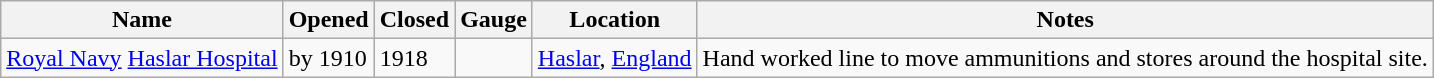<table class="wikitable">
<tr>
<th>Name</th>
<th>Opened</th>
<th>Closed</th>
<th>Gauge</th>
<th>Location</th>
<th>Notes</th>
</tr>
<tr>
<td><a href='#'>Royal Navy</a> <a href='#'>Haslar Hospital</a></td>
<td>by 1910</td>
<td>1918</td>
<td></td>
<td><a href='#'>Haslar</a>, <a href='#'>England</a></td>
<td>Hand worked line to move ammunitions and stores around the hospital site.</td>
</tr>
</table>
